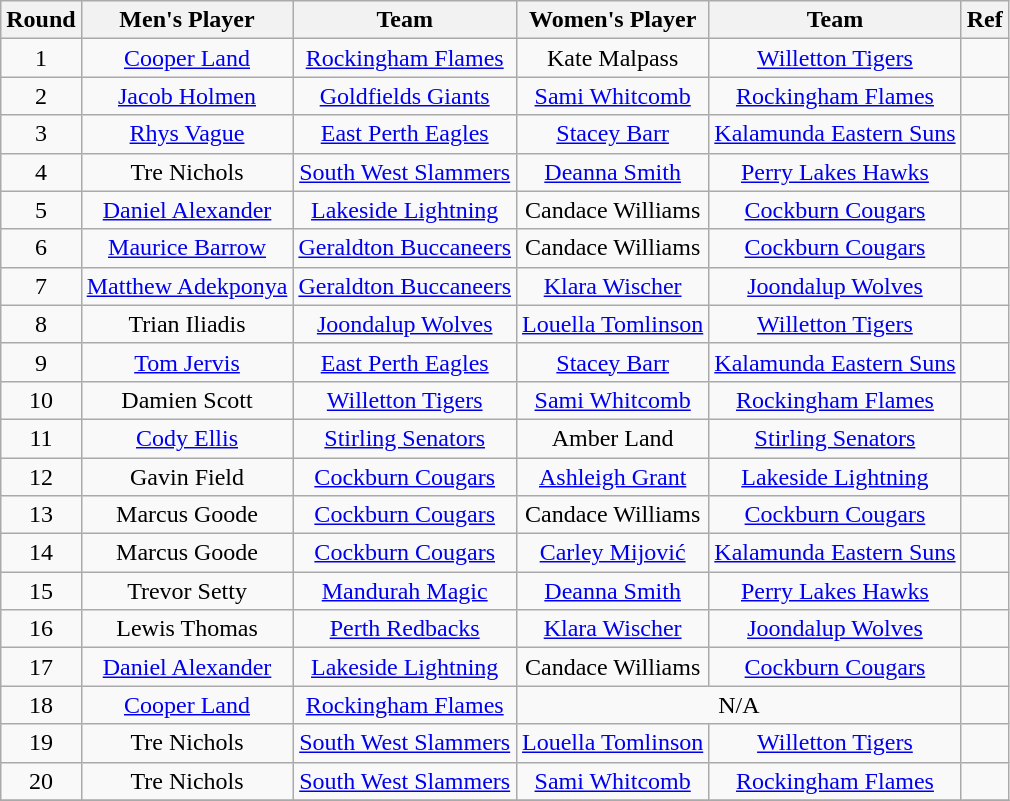<table class="wikitable" style="text-align:center">
<tr>
<th>Round</th>
<th>Men's Player</th>
<th>Team</th>
<th>Women's Player</th>
<th>Team</th>
<th>Ref</th>
</tr>
<tr>
<td>1</td>
<td><a href='#'>Cooper Land</a></td>
<td><a href='#'>Rockingham Flames</a></td>
<td>Kate Malpass</td>
<td><a href='#'>Willetton Tigers</a></td>
<td></td>
</tr>
<tr>
<td>2</td>
<td><a href='#'>Jacob Holmen</a></td>
<td><a href='#'>Goldfields Giants</a></td>
<td><a href='#'>Sami Whitcomb</a></td>
<td><a href='#'>Rockingham Flames</a></td>
<td></td>
</tr>
<tr>
<td>3</td>
<td><a href='#'>Rhys Vague</a></td>
<td><a href='#'>East Perth Eagles</a></td>
<td><a href='#'>Stacey Barr</a></td>
<td><a href='#'>Kalamunda Eastern Suns</a></td>
<td></td>
</tr>
<tr>
<td>4</td>
<td>Tre Nichols</td>
<td><a href='#'>South West Slammers</a></td>
<td><a href='#'>Deanna Smith</a></td>
<td><a href='#'>Perry Lakes Hawks</a></td>
<td></td>
</tr>
<tr>
<td>5</td>
<td><a href='#'>Daniel Alexander</a></td>
<td><a href='#'>Lakeside Lightning</a></td>
<td>Candace Williams</td>
<td><a href='#'>Cockburn Cougars</a></td>
<td></td>
</tr>
<tr>
<td>6</td>
<td><a href='#'>Maurice Barrow</a></td>
<td><a href='#'>Geraldton Buccaneers</a></td>
<td>Candace Williams</td>
<td><a href='#'>Cockburn Cougars</a></td>
<td></td>
</tr>
<tr>
<td>7</td>
<td><a href='#'>Matthew Adekponya</a></td>
<td><a href='#'>Geraldton Buccaneers</a></td>
<td><a href='#'>Klara Wischer</a></td>
<td><a href='#'>Joondalup Wolves</a></td>
<td></td>
</tr>
<tr>
<td>8</td>
<td>Trian Iliadis</td>
<td><a href='#'>Joondalup Wolves</a></td>
<td><a href='#'>Louella Tomlinson</a></td>
<td><a href='#'>Willetton Tigers</a></td>
<td></td>
</tr>
<tr>
<td>9</td>
<td><a href='#'>Tom Jervis</a></td>
<td><a href='#'>East Perth Eagles</a></td>
<td><a href='#'>Stacey Barr</a></td>
<td><a href='#'>Kalamunda Eastern Suns</a></td>
<td></td>
</tr>
<tr>
<td>10</td>
<td>Damien Scott</td>
<td><a href='#'>Willetton Tigers</a></td>
<td><a href='#'>Sami Whitcomb</a></td>
<td><a href='#'>Rockingham Flames</a></td>
<td></td>
</tr>
<tr>
<td>11</td>
<td><a href='#'>Cody Ellis</a></td>
<td><a href='#'>Stirling Senators</a></td>
<td>Amber Land</td>
<td><a href='#'>Stirling Senators</a></td>
<td></td>
</tr>
<tr>
<td>12</td>
<td>Gavin Field</td>
<td><a href='#'>Cockburn Cougars</a></td>
<td><a href='#'>Ashleigh Grant</a></td>
<td><a href='#'>Lakeside Lightning</a></td>
<td></td>
</tr>
<tr>
<td>13</td>
<td>Marcus Goode</td>
<td><a href='#'>Cockburn Cougars</a></td>
<td>Candace Williams</td>
<td><a href='#'>Cockburn Cougars</a></td>
<td></td>
</tr>
<tr>
<td>14</td>
<td>Marcus Goode</td>
<td><a href='#'>Cockburn Cougars</a></td>
<td><a href='#'>Carley Mijović</a></td>
<td><a href='#'>Kalamunda Eastern Suns</a></td>
<td></td>
</tr>
<tr>
<td>15</td>
<td>Trevor Setty</td>
<td><a href='#'>Mandurah Magic</a></td>
<td><a href='#'>Deanna Smith</a></td>
<td><a href='#'>Perry Lakes Hawks</a></td>
<td></td>
</tr>
<tr>
<td>16</td>
<td>Lewis Thomas</td>
<td><a href='#'>Perth Redbacks</a></td>
<td><a href='#'>Klara Wischer</a></td>
<td><a href='#'>Joondalup Wolves</a></td>
<td></td>
</tr>
<tr>
<td>17</td>
<td><a href='#'>Daniel Alexander</a></td>
<td><a href='#'>Lakeside Lightning</a></td>
<td>Candace Williams</td>
<td><a href='#'>Cockburn Cougars</a></td>
<td></td>
</tr>
<tr>
<td>18</td>
<td><a href='#'>Cooper Land</a></td>
<td><a href='#'>Rockingham Flames</a></td>
<td colspan=2>N/A</td>
<td></td>
</tr>
<tr>
<td>19</td>
<td>Tre Nichols</td>
<td><a href='#'>South West Slammers</a></td>
<td><a href='#'>Louella Tomlinson</a></td>
<td><a href='#'>Willetton Tigers</a></td>
<td></td>
</tr>
<tr>
<td>20</td>
<td>Tre Nichols</td>
<td><a href='#'>South West Slammers</a></td>
<td><a href='#'>Sami Whitcomb</a></td>
<td><a href='#'>Rockingham Flames</a></td>
<td></td>
</tr>
<tr>
</tr>
</table>
